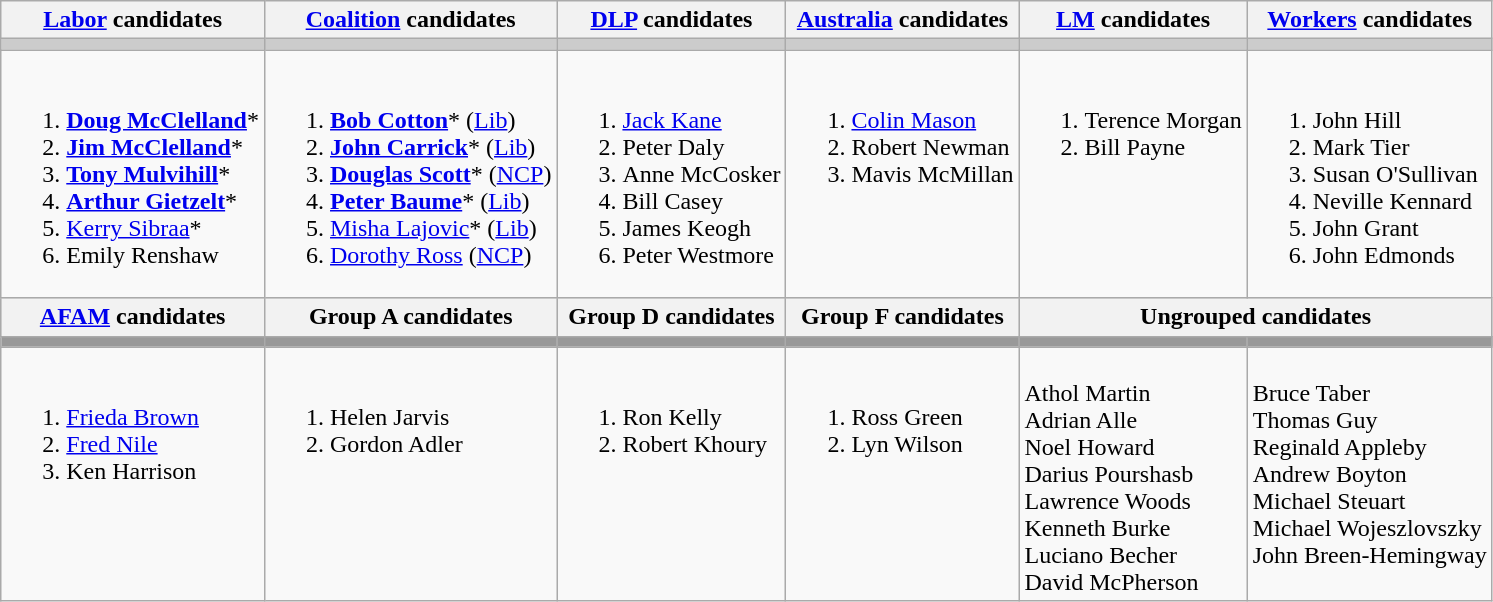<table class="wikitable">
<tr>
<th><a href='#'>Labor</a> candidates</th>
<th><a href='#'>Coalition</a> candidates</th>
<th><a href='#'>DLP</a> candidates</th>
<th><a href='#'>Australia</a> candidates</th>
<th><a href='#'>LM</a> candidates</th>
<th><a href='#'>Workers</a> candidates</th>
</tr>
<tr bgcolor="#cccccc">
<td></td>
<td></td>
<td></td>
<td></td>
<td></td>
<td></td>
</tr>
<tr>
<td><br><ol><li><strong><a href='#'>Doug McClelland</a></strong>*</li><li><strong><a href='#'>Jim McClelland</a></strong>*</li><li><strong><a href='#'>Tony Mulvihill</a></strong>*</li><li><strong><a href='#'>Arthur Gietzelt</a></strong>*</li><li><a href='#'>Kerry Sibraa</a>*</li><li>Emily Renshaw</li></ol></td>
<td><br><ol><li><strong><a href='#'>Bob Cotton</a></strong>* (<a href='#'>Lib</a>)</li><li><strong><a href='#'>John Carrick</a></strong>* (<a href='#'>Lib</a>)</li><li><strong><a href='#'>Douglas Scott</a></strong>* (<a href='#'>NCP</a>)</li><li><strong><a href='#'>Peter Baume</a></strong>* (<a href='#'>Lib</a>)</li><li><a href='#'>Misha Lajovic</a>* (<a href='#'>Lib</a>)</li><li><a href='#'>Dorothy Ross</a> (<a href='#'>NCP</a>)</li></ol></td>
<td valign=top><br><ol><li><a href='#'>Jack Kane</a></li><li>Peter Daly</li><li>Anne McCosker</li><li>Bill Casey</li><li>James Keogh</li><li>Peter Westmore</li></ol></td>
<td valign=top><br><ol><li><a href='#'>Colin Mason</a></li><li>Robert Newman</li><li>Mavis McMillan</li></ol></td>
<td valign=top><br><ol><li>Terence Morgan</li><li>Bill Payne</li></ol></td>
<td valign=top><br><ol><li>John Hill</li><li>Mark Tier</li><li>Susan O'Sullivan</li><li>Neville Kennard</li><li>John Grant</li><li>John Edmonds</li></ol></td>
</tr>
<tr bgcolor="#cccccc">
<th><a href='#'>AFAM</a> candidates</th>
<th>Group A candidates</th>
<th>Group D candidates</th>
<th>Group F candidates</th>
<th colspan="2">Ungrouped candidates</th>
</tr>
<tr bgcolor="#cccccc">
<td bgcolor="#999999"></td>
<td bgcolor="#999999"></td>
<td bgcolor="#999999"></td>
<td bgcolor="#999999"></td>
<td bgcolor="#999999"></td>
<td bgcolor="#999999"></td>
</tr>
<tr>
<td valign=top><br><ol><li><a href='#'>Frieda Brown</a></li><li><a href='#'>Fred Nile</a></li><li>Ken Harrison</li></ol></td>
<td valign=top><br><ol><li>Helen Jarvis</li><li>Gordon Adler</li></ol></td>
<td valign=top><br><ol><li>Ron Kelly</li><li>Robert Khoury</li></ol></td>
<td valign=top><br><ol><li>Ross Green</li><li>Lyn Wilson</li></ol></td>
<td valign=top><br>Athol Martin<br>
Adrian Alle<br>
Noel Howard<br>
Darius Pourshasb<br>
Lawrence Woods<br>
Kenneth Burke<br>
Luciano Becher<br>
David McPherson</td>
<td valign=top><br>Bruce Taber<br>
Thomas Guy<br>
Reginald Appleby<br>
Andrew Boyton<br>
Michael Steuart<br>
Michael Wojeszlovszky<br>
John Breen-Hemingway</td>
</tr>
</table>
